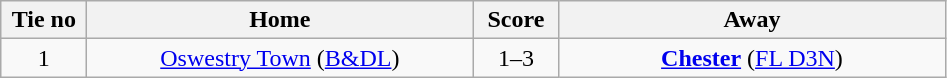<table class="wikitable" style="text-align:center">
<tr>
<th width=50>Tie no</th>
<th width=250>Home</th>
<th width=50>Score</th>
<th width=250>Away</th>
</tr>
<tr>
<td>1</td>
<td><a href='#'>Oswestry Town</a> (<a href='#'>B&DL</a>)</td>
<td>1–3</td>
<td><strong><a href='#'>Chester</a></strong> (<a href='#'>FL D3N</a>)</td>
</tr>
</table>
